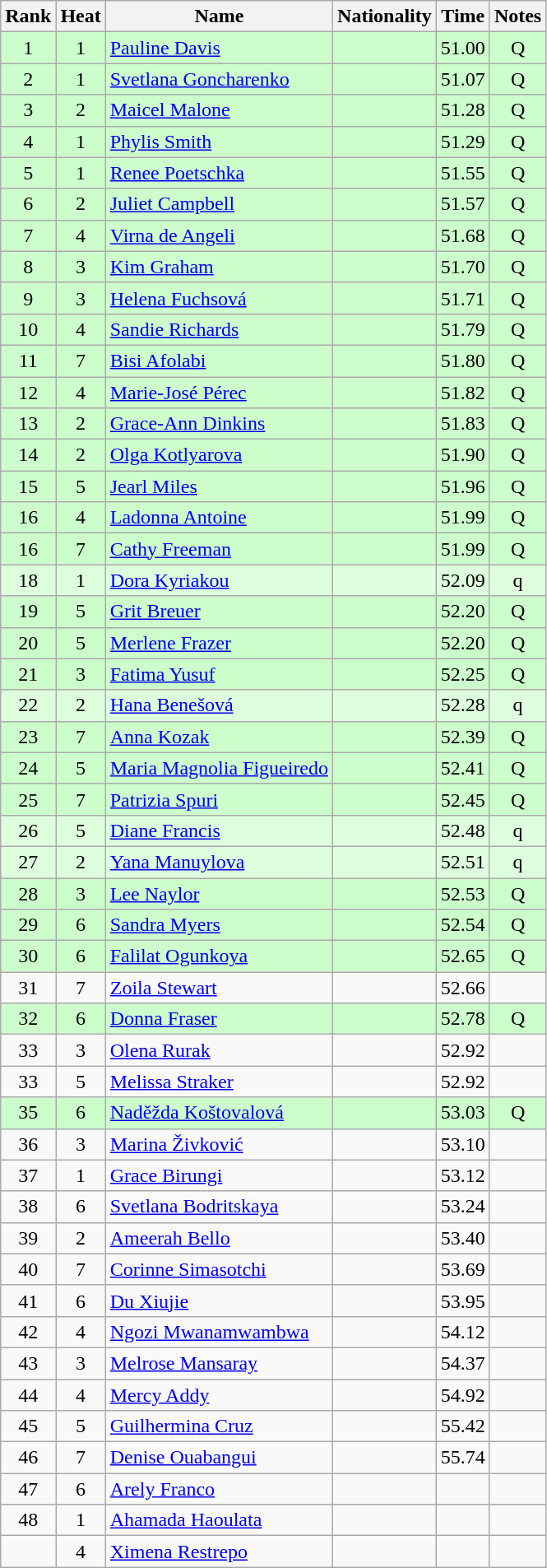<table class="wikitable sortable" style="text-align:center">
<tr>
<th>Rank</th>
<th>Heat</th>
<th>Name</th>
<th>Nationality</th>
<th>Time</th>
<th>Notes</th>
</tr>
<tr bgcolor=ccffcc>
<td>1</td>
<td>1</td>
<td align=left><a href='#'>Pauline Davis</a></td>
<td align=left></td>
<td>51.00</td>
<td>Q</td>
</tr>
<tr bgcolor=ccffcc>
<td>2</td>
<td>1</td>
<td align=left><a href='#'>Svetlana Goncharenko</a></td>
<td align=left></td>
<td>51.07</td>
<td>Q</td>
</tr>
<tr bgcolor=ccffcc>
<td>3</td>
<td>2</td>
<td align=left><a href='#'>Maicel Malone</a></td>
<td align=left></td>
<td>51.28</td>
<td>Q</td>
</tr>
<tr bgcolor=ccffcc>
<td>4</td>
<td>1</td>
<td align=left><a href='#'>Phylis Smith</a></td>
<td align=left></td>
<td>51.29</td>
<td>Q</td>
</tr>
<tr bgcolor=ccffcc>
<td>5</td>
<td>1</td>
<td align=left><a href='#'>Renee Poetschka</a></td>
<td align=left></td>
<td>51.55</td>
<td>Q</td>
</tr>
<tr bgcolor=ccffcc>
<td>6</td>
<td>2</td>
<td align=left><a href='#'>Juliet Campbell</a></td>
<td align=left></td>
<td>51.57</td>
<td>Q</td>
</tr>
<tr bgcolor=ccffcc>
<td>7</td>
<td>4</td>
<td align=left><a href='#'>Virna de Angeli</a></td>
<td align=left></td>
<td>51.68</td>
<td>Q</td>
</tr>
<tr bgcolor=ccffcc>
<td>8</td>
<td>3</td>
<td align=left><a href='#'>Kim Graham</a></td>
<td align=left></td>
<td>51.70</td>
<td>Q</td>
</tr>
<tr bgcolor=ccffcc>
<td>9</td>
<td>3</td>
<td align=left><a href='#'>Helena Fuchsová</a></td>
<td align=left></td>
<td>51.71</td>
<td>Q</td>
</tr>
<tr bgcolor=ccffcc>
<td>10</td>
<td>4</td>
<td align=left><a href='#'>Sandie Richards</a></td>
<td align=left></td>
<td>51.79</td>
<td>Q</td>
</tr>
<tr bgcolor=ccffcc>
<td>11</td>
<td>7</td>
<td align=left><a href='#'>Bisi Afolabi</a></td>
<td align=left></td>
<td>51.80</td>
<td>Q</td>
</tr>
<tr bgcolor=ccffcc>
<td>12</td>
<td>4</td>
<td align=left><a href='#'>Marie-José Pérec</a></td>
<td align=left></td>
<td>51.82</td>
<td>Q</td>
</tr>
<tr bgcolor=ccffcc>
<td>13</td>
<td>2</td>
<td align=left><a href='#'>Grace-Ann Dinkins</a></td>
<td align=left></td>
<td>51.83</td>
<td>Q</td>
</tr>
<tr bgcolor=ccffcc>
<td>14</td>
<td>2</td>
<td align=left><a href='#'>Olga Kotlyarova</a></td>
<td align=left></td>
<td>51.90</td>
<td>Q</td>
</tr>
<tr bgcolor=ccffcc>
<td>15</td>
<td>5</td>
<td align=left><a href='#'>Jearl Miles</a></td>
<td align=left></td>
<td>51.96</td>
<td>Q</td>
</tr>
<tr bgcolor=ccffcc>
<td>16</td>
<td>4</td>
<td align=left><a href='#'>Ladonna Antoine</a></td>
<td align=left></td>
<td>51.99</td>
<td>Q</td>
</tr>
<tr bgcolor=ccffcc>
<td>16</td>
<td>7</td>
<td align=left><a href='#'>Cathy Freeman</a></td>
<td align=left></td>
<td>51.99</td>
<td>Q</td>
</tr>
<tr bgcolor=ddffdd>
<td>18</td>
<td>1</td>
<td align=left><a href='#'>Dora Kyriakou</a></td>
<td align=left></td>
<td>52.09</td>
<td>q</td>
</tr>
<tr bgcolor=ccffcc>
<td>19</td>
<td>5</td>
<td align=left><a href='#'>Grit Breuer</a></td>
<td align=left></td>
<td>52.20</td>
<td>Q</td>
</tr>
<tr bgcolor=ccffcc>
<td>20</td>
<td>5</td>
<td align=left><a href='#'>Merlene Frazer</a></td>
<td align=left></td>
<td>52.20</td>
<td>Q</td>
</tr>
<tr bgcolor=ccffcc>
<td>21</td>
<td>3</td>
<td align=left><a href='#'>Fatima Yusuf</a></td>
<td align=left></td>
<td>52.25</td>
<td>Q</td>
</tr>
<tr bgcolor=ddffdd>
<td>22</td>
<td>2</td>
<td align=left><a href='#'>Hana Benešová</a></td>
<td align=left></td>
<td>52.28</td>
<td>q</td>
</tr>
<tr bgcolor=ccffcc>
<td>23</td>
<td>7</td>
<td align=left><a href='#'>Anna Kozak</a></td>
<td align=left></td>
<td>52.39</td>
<td>Q</td>
</tr>
<tr bgcolor=ccffcc>
<td>24</td>
<td>5</td>
<td align=left><a href='#'>Maria Magnolia Figueiredo</a></td>
<td align=left></td>
<td>52.41</td>
<td>Q</td>
</tr>
<tr bgcolor=ccffcc>
<td>25</td>
<td>7</td>
<td align=left><a href='#'>Patrizia Spuri</a></td>
<td align=left></td>
<td>52.45</td>
<td>Q</td>
</tr>
<tr bgcolor=ddffdd>
<td>26</td>
<td>5</td>
<td align=left><a href='#'>Diane Francis</a></td>
<td align=left></td>
<td>52.48</td>
<td>q</td>
</tr>
<tr bgcolor=ddffdd>
<td>27</td>
<td>2</td>
<td align=left><a href='#'>Yana Manuylova</a></td>
<td align=left></td>
<td>52.51</td>
<td>q</td>
</tr>
<tr bgcolor=ccffcc>
<td>28</td>
<td>3</td>
<td align=left><a href='#'>Lee Naylor</a></td>
<td align=left></td>
<td>52.53</td>
<td>Q</td>
</tr>
<tr bgcolor=ccffcc>
<td>29</td>
<td>6</td>
<td align=left><a href='#'>Sandra Myers</a></td>
<td align=left></td>
<td>52.54</td>
<td>Q</td>
</tr>
<tr bgcolor=ccffcc>
<td>30</td>
<td>6</td>
<td align=left><a href='#'>Falilat Ogunkoya</a></td>
<td align=left></td>
<td>52.65</td>
<td>Q</td>
</tr>
<tr>
<td>31</td>
<td>7</td>
<td align=left><a href='#'>Zoila Stewart</a></td>
<td align=left></td>
<td>52.66</td>
<td></td>
</tr>
<tr bgcolor=ccffcc>
<td>32</td>
<td>6</td>
<td align=left><a href='#'>Donna Fraser</a></td>
<td align=left></td>
<td>52.78</td>
<td>Q</td>
</tr>
<tr>
<td>33</td>
<td>3</td>
<td align=left><a href='#'>Olena Rurak</a></td>
<td align=left></td>
<td>52.92</td>
<td></td>
</tr>
<tr>
<td>33</td>
<td>5</td>
<td align=left><a href='#'>Melissa Straker</a></td>
<td align=left></td>
<td>52.92</td>
<td></td>
</tr>
<tr bgcolor=ccffcc>
<td>35</td>
<td>6</td>
<td align=left><a href='#'>Naděžda Koštovalová</a></td>
<td align=left></td>
<td>53.03</td>
<td>Q</td>
</tr>
<tr>
<td>36</td>
<td>3</td>
<td align=left><a href='#'>Marina Živković</a></td>
<td align=left></td>
<td>53.10</td>
<td></td>
</tr>
<tr>
<td>37</td>
<td>1</td>
<td align=left><a href='#'>Grace Birungi</a></td>
<td align=left></td>
<td>53.12</td>
<td></td>
</tr>
<tr>
<td>38</td>
<td>6</td>
<td align=left><a href='#'>Svetlana Bodritskaya</a></td>
<td align=left></td>
<td>53.24</td>
<td></td>
</tr>
<tr>
<td>39</td>
<td>2</td>
<td align=left><a href='#'>Ameerah Bello</a></td>
<td align=left></td>
<td>53.40</td>
<td></td>
</tr>
<tr>
<td>40</td>
<td>7</td>
<td align=left><a href='#'>Corinne Simasotchi</a></td>
<td align=left></td>
<td>53.69</td>
<td></td>
</tr>
<tr>
<td>41</td>
<td>6</td>
<td align=left><a href='#'>Du Xiujie</a></td>
<td align=left></td>
<td>53.95</td>
<td></td>
</tr>
<tr>
<td>42</td>
<td>4</td>
<td align=left><a href='#'>Ngozi Mwanamwambwa</a></td>
<td align=left></td>
<td>54.12</td>
<td></td>
</tr>
<tr>
<td>43</td>
<td>3</td>
<td align=left><a href='#'>Melrose Mansaray</a></td>
<td align=left></td>
<td>54.37</td>
<td></td>
</tr>
<tr>
<td>44</td>
<td>4</td>
<td align=left><a href='#'>Mercy Addy</a></td>
<td align=left></td>
<td>54.92</td>
<td></td>
</tr>
<tr>
<td>45</td>
<td>5</td>
<td align=left><a href='#'>Guilhermina Cruz</a></td>
<td align=left></td>
<td>55.42</td>
<td></td>
</tr>
<tr>
<td>46</td>
<td>7</td>
<td align=left><a href='#'>Denise Ouabangui</a></td>
<td align=left></td>
<td>55.74</td>
<td></td>
</tr>
<tr>
<td>47</td>
<td>6</td>
<td align=left><a href='#'>Arely Franco</a></td>
<td align=left></td>
<td></td>
<td></td>
</tr>
<tr>
<td>48</td>
<td>1</td>
<td align=left><a href='#'>Ahamada Haoulata</a></td>
<td align=left></td>
<td></td>
<td></td>
</tr>
<tr>
<td></td>
<td>4</td>
<td align=left><a href='#'>Ximena Restrepo</a></td>
<td align=left></td>
<td></td>
<td></td>
</tr>
</table>
